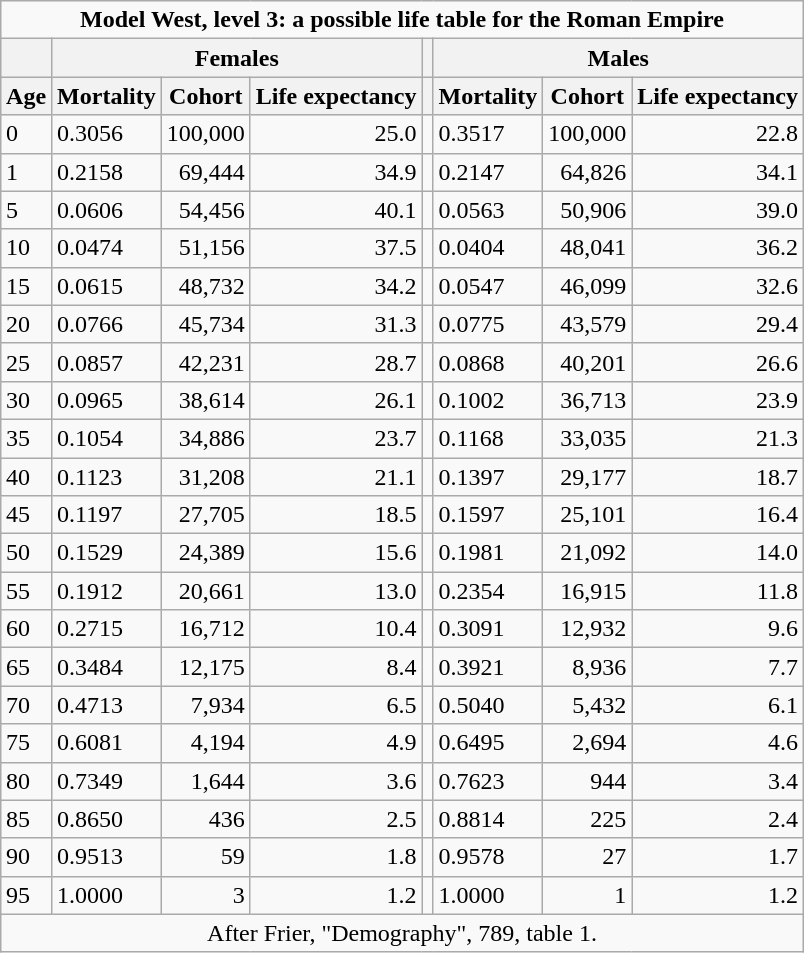<table class="wikitable" style="margin:1em auto;">
<tr>
<td colspan = "8" align="center"><strong>Model West, level 3: a possible life table for the Roman Empire</strong></td>
</tr>
<tr>
<th></th>
<th colspan="3">Females</th>
<th></th>
<th colspan="3">Males</th>
</tr>
<tr>
<th>Age</th>
<th>Mortality</th>
<th>Cohort</th>
<th>Life expectancy</th>
<th></th>
<th>Mortality</th>
<th>Cohort</th>
<th>Life expectancy</th>
</tr>
<tr>
<td>0</td>
<td>0.3056</td>
<td align="right">100,000</td>
<td align="right">25.0</td>
<td></td>
<td>0.3517</td>
<td>100,000</td>
<td align="right">22.8</td>
</tr>
<tr>
<td>1</td>
<td>0.2158</td>
<td align="right">69,444</td>
<td align="right">34.9</td>
<td></td>
<td>0.2147</td>
<td align="right">64,826</td>
<td align="right">34.1</td>
</tr>
<tr>
<td>5</td>
<td>0.0606</td>
<td align="right">54,456</td>
<td align="right">40.1</td>
<td></td>
<td>0.0563</td>
<td align="right">50,906</td>
<td align="right">39.0</td>
</tr>
<tr>
<td>10</td>
<td>0.0474</td>
<td align="right">51,156</td>
<td align="right">37.5</td>
<td></td>
<td>0.0404</td>
<td align="right">48,041</td>
<td align="right">36.2</td>
</tr>
<tr>
<td>15</td>
<td>0.0615</td>
<td align="right">48,732</td>
<td align="right">34.2</td>
<td></td>
<td>0.0547</td>
<td align="right">46,099</td>
<td align="right">32.6</td>
</tr>
<tr>
<td>20</td>
<td>0.0766</td>
<td align="right">45,734</td>
<td align="right">31.3</td>
<td></td>
<td>0.0775</td>
<td align="right">43,579</td>
<td align="right">29.4</td>
</tr>
<tr>
<td>25</td>
<td>0.0857</td>
<td align="right">42,231</td>
<td align="right">28.7</td>
<td></td>
<td>0.0868</td>
<td align="right">40,201</td>
<td align="right">26.6</td>
</tr>
<tr>
<td>30</td>
<td>0.0965</td>
<td align="right">38,614</td>
<td align="right">26.1</td>
<td></td>
<td>0.1002</td>
<td align="right">36,713</td>
<td align="right">23.9</td>
</tr>
<tr>
<td>35</td>
<td>0.1054</td>
<td align="right">34,886</td>
<td align="right">23.7</td>
<td></td>
<td>0.1168</td>
<td align="right">33,035</td>
<td align="right">21.3</td>
</tr>
<tr>
<td>40</td>
<td>0.1123</td>
<td align="right">31,208</td>
<td align="right">21.1</td>
<td></td>
<td>0.1397</td>
<td align="right">29,177</td>
<td align="right">18.7</td>
</tr>
<tr>
<td>45</td>
<td>0.1197</td>
<td align="right">27,705</td>
<td align="right">18.5</td>
<td></td>
<td>0.1597</td>
<td align="right">25,101</td>
<td align="right">16.4</td>
</tr>
<tr>
<td>50</td>
<td>0.1529</td>
<td align="right">24,389</td>
<td align="right">15.6</td>
<td></td>
<td>0.1981</td>
<td align="right">21,092</td>
<td align="right">14.0</td>
</tr>
<tr>
<td>55</td>
<td>0.1912</td>
<td align="right">20,661</td>
<td align="right">13.0</td>
<td></td>
<td>0.2354</td>
<td align="right">16,915</td>
<td align="right">11.8</td>
</tr>
<tr>
<td>60</td>
<td>0.2715</td>
<td align="right">16,712</td>
<td align="right">10.4</td>
<td></td>
<td>0.3091</td>
<td align="right">12,932</td>
<td align="right">9.6</td>
</tr>
<tr>
<td>65</td>
<td>0.3484</td>
<td align="right">12,175</td>
<td align="right">8.4</td>
<td></td>
<td>0.3921</td>
<td align="right">8,936</td>
<td align="right">7.7</td>
</tr>
<tr>
<td>70</td>
<td>0.4713</td>
<td align="right">7,934</td>
<td align="right">6.5</td>
<td></td>
<td>0.5040</td>
<td align="right">5,432</td>
<td align="right">6.1</td>
</tr>
<tr>
<td>75</td>
<td>0.6081</td>
<td align="right">4,194</td>
<td align="right">4.9</td>
<td></td>
<td>0.6495</td>
<td align="right">2,694</td>
<td align="right">4.6</td>
</tr>
<tr>
<td>80</td>
<td>0.7349</td>
<td align="right">1,644</td>
<td align="right">3.6</td>
<td></td>
<td>0.7623</td>
<td align="right">944</td>
<td align="right">3.4</td>
</tr>
<tr>
<td>85</td>
<td>0.8650</td>
<td align="right">436</td>
<td align="right">2.5</td>
<td></td>
<td>0.8814</td>
<td align="right">225</td>
<td align="right">2.4</td>
</tr>
<tr>
<td>90</td>
<td>0.9513</td>
<td align="right">59</td>
<td align="right">1.8</td>
<td></td>
<td>0.9578</td>
<td align="right">27</td>
<td align="right">1.7</td>
</tr>
<tr>
<td>95</td>
<td>1.0000</td>
<td align="right">3</td>
<td align="right">1.2</td>
<td></td>
<td>1.0000</td>
<td align="right">1</td>
<td align="right">1.2</td>
</tr>
<tr>
<td colspan = "8" align="center">After Frier, "Demography", 789, table 1.</td>
</tr>
</table>
